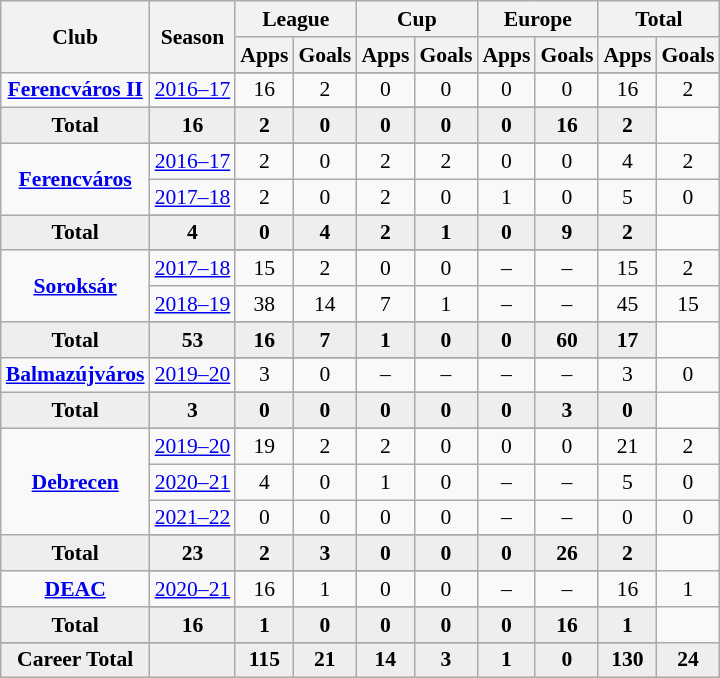<table class="wikitable" style="font-size:90%; text-align: center;">
<tr>
<th rowspan="2">Club</th>
<th rowspan="2">Season</th>
<th colspan="2">League</th>
<th colspan="2">Cup</th>
<th colspan="2">Europe</th>
<th colspan="2">Total</th>
</tr>
<tr>
<th>Apps</th>
<th>Goals</th>
<th>Apps</th>
<th>Goals</th>
<th>Apps</th>
<th>Goals</th>
<th>Apps</th>
<th>Goals</th>
</tr>
<tr ||-||-||-|->
<td rowspan="3" valign="center"><strong><a href='#'>Ferencváros II</a></strong></td>
</tr>
<tr>
<td><a href='#'>2016–17</a></td>
<td>16</td>
<td>2</td>
<td>0</td>
<td>0</td>
<td>0</td>
<td>0</td>
<td>16</td>
<td>2</td>
</tr>
<tr>
</tr>
<tr style="font-weight:bold; background-color:#eeeeee;">
<td>Total</td>
<td>16</td>
<td>2</td>
<td>0</td>
<td>0</td>
<td>0</td>
<td>0</td>
<td>16</td>
<td>2</td>
</tr>
<tr>
<td rowspan="4" valign="center"><strong><a href='#'>Ferencváros</a></strong></td>
</tr>
<tr>
<td><a href='#'>2016–17</a></td>
<td>2</td>
<td>0</td>
<td>2</td>
<td>2</td>
<td>0</td>
<td>0</td>
<td>4</td>
<td>2</td>
</tr>
<tr>
<td><a href='#'>2017–18</a></td>
<td>2</td>
<td>0</td>
<td>2</td>
<td>0</td>
<td>1</td>
<td>0</td>
<td>5</td>
<td>0</td>
</tr>
<tr>
</tr>
<tr style="font-weight:bold; background-color:#eeeeee;">
<td>Total</td>
<td>4</td>
<td>0</td>
<td>4</td>
<td>2</td>
<td>1</td>
<td>0</td>
<td>9</td>
<td>2</td>
</tr>
<tr>
<td rowspan="4" valign="center"><strong><a href='#'>Soroksár</a></strong></td>
</tr>
<tr>
<td><a href='#'>2017–18</a></td>
<td>15</td>
<td>2</td>
<td>0</td>
<td>0</td>
<td>–</td>
<td>–</td>
<td>15</td>
<td>2</td>
</tr>
<tr>
<td><a href='#'>2018–19</a></td>
<td>38</td>
<td>14</td>
<td>7</td>
<td>1</td>
<td>–</td>
<td>–</td>
<td>45</td>
<td>15</td>
</tr>
<tr>
</tr>
<tr style="font-weight:bold; background-color:#eeeeee;">
<td>Total</td>
<td>53</td>
<td>16</td>
<td>7</td>
<td>1</td>
<td>0</td>
<td>0</td>
<td>60</td>
<td>17</td>
</tr>
<tr>
<td rowspan="3" valign="center"><strong><a href='#'>Balmazújváros</a></strong></td>
</tr>
<tr>
<td><a href='#'>2019–20</a></td>
<td>3</td>
<td>0</td>
<td>–</td>
<td>–</td>
<td>–</td>
<td>–</td>
<td>3</td>
<td>0</td>
</tr>
<tr>
</tr>
<tr style="font-weight:bold; background-color:#eeeeee;">
<td>Total</td>
<td>3</td>
<td>0</td>
<td>0</td>
<td>0</td>
<td>0</td>
<td>0</td>
<td>3</td>
<td>0</td>
</tr>
<tr>
<td rowspan="5" valign="center"><strong><a href='#'>Debrecen</a></strong></td>
</tr>
<tr>
<td><a href='#'>2019–20</a></td>
<td>19</td>
<td>2</td>
<td>2</td>
<td>0</td>
<td>0</td>
<td>0</td>
<td>21</td>
<td>2</td>
</tr>
<tr>
<td><a href='#'>2020–21</a></td>
<td>4</td>
<td>0</td>
<td>1</td>
<td>0</td>
<td>–</td>
<td>–</td>
<td>5</td>
<td>0</td>
</tr>
<tr>
<td><a href='#'>2021–22</a></td>
<td>0</td>
<td>0</td>
<td>0</td>
<td>0</td>
<td>–</td>
<td>–</td>
<td>0</td>
<td>0</td>
</tr>
<tr>
</tr>
<tr style="font-weight:bold; background-color:#eeeeee;">
<td>Total</td>
<td>23</td>
<td>2</td>
<td>3</td>
<td>0</td>
<td>0</td>
<td>0</td>
<td>26</td>
<td>2</td>
</tr>
<tr>
<td rowspan="3" valign="center"><strong><a href='#'>DEAC</a></strong></td>
</tr>
<tr>
<td><a href='#'>2020–21</a></td>
<td>16</td>
<td>1</td>
<td>0</td>
<td>0</td>
<td>–</td>
<td>–</td>
<td>16</td>
<td>1</td>
</tr>
<tr>
</tr>
<tr style="font-weight:bold; background-color:#eeeeee;">
<td>Total</td>
<td>16</td>
<td>1</td>
<td>0</td>
<td>0</td>
<td>0</td>
<td>0</td>
<td>16</td>
<td>1</td>
</tr>
<tr>
</tr>
<tr style="font-weight:bold; background-color:#eeeeee;">
<td rowspan="1" valign="top"><strong>Career Total</strong></td>
<td></td>
<td><strong>115</strong></td>
<td><strong>21</strong></td>
<td><strong>14</strong></td>
<td><strong>3</strong></td>
<td><strong>1</strong></td>
<td><strong>0</strong></td>
<td><strong>130</strong></td>
<td><strong>24</strong></td>
</tr>
</table>
